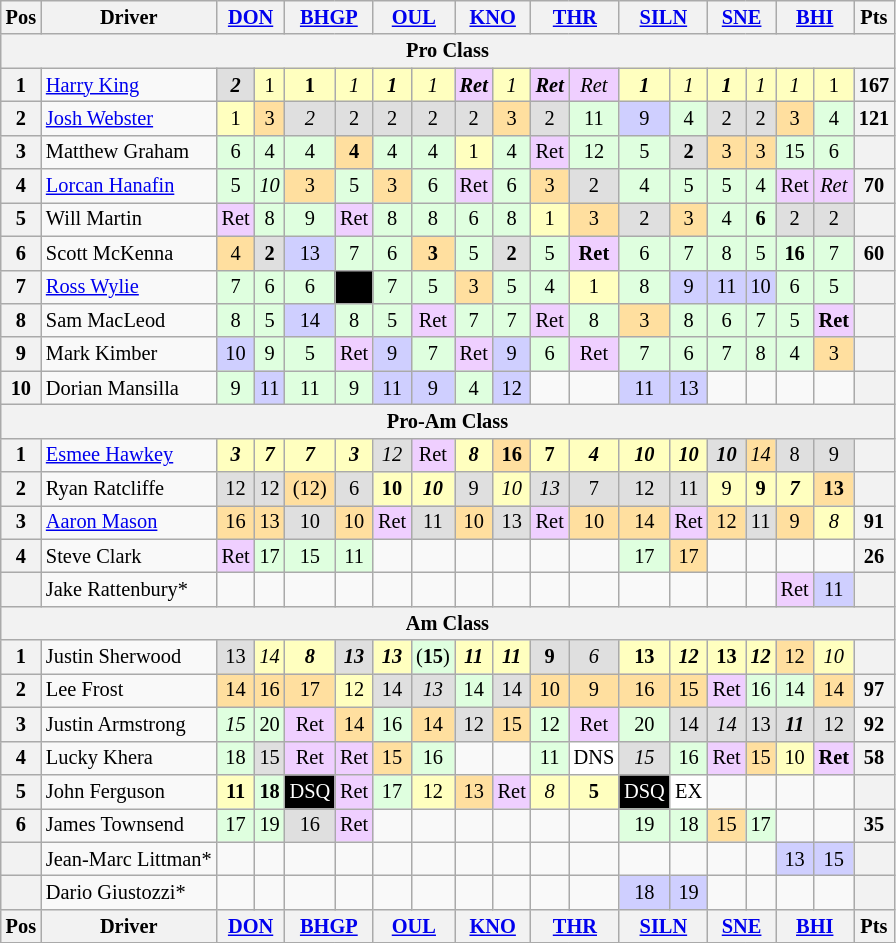<table class="wikitable" style="font-size: 85%; text-align: center;">
<tr valign="top">
<th valign="middle">Pos</th>
<th valign="middle">Driver</th>
<th colspan="2"><a href='#'>DON</a></th>
<th colspan="2"><a href='#'>BHGP</a></th>
<th colspan="2"><a href='#'>OUL</a></th>
<th colspan="2"><a href='#'>KNO</a></th>
<th colspan="2"><a href='#'>THR</a></th>
<th colspan="2"><a href='#'>SILN</a></th>
<th colspan="2"><a href='#'>SNE</a></th>
<th colspan="2"><a href='#'>BHI</a></th>
<th valign="middle">Pts</th>
</tr>
<tr>
<th colspan=19>Pro Class</th>
</tr>
<tr>
<th>1</th>
<td align=left> <a href='#'>Harry King</a></td>
<td style="background:#DFDFDF;"><strong><em>2</em></strong></td>
<td style="background:#FFFFBF;">1</td>
<td style="background:#FFFFBF;"><strong>1</strong></td>
<td style="background:#FFFFBF;"><em>1</em></td>
<td style="background:#FFFFBF;"><strong><em>1</em></strong></td>
<td style="background:#FFFFBF;"><em>1</em></td>
<td style="background:#EFCFFF;"><strong><em>Ret</em></strong></td>
<td style="background:#FFFFBF;"><em>1</em></td>
<td style="background:#EFCFFF;"><strong><em>Ret</em></strong></td>
<td style="background:#EFCFFF;"><em>Ret</em></td>
<td style="background:#FFFFBF;"><strong><em>1</em></strong></td>
<td style="background:#FFFFBF;"><em>1</em></td>
<td style="background:#FFFFBF;"><strong><em>1</em></strong></td>
<td style="background:#FFFFBF;"><em>1</em></td>
<td style="background:#FFFFBF;"><em>1</em></td>
<td style="background:#FFFFBF;">1</td>
<th>167</th>
</tr>
<tr>
<th>2</th>
<td align=left> <a href='#'>Josh Webster</a></td>
<td style="background:#FFFFBF;">1</td>
<td style="background:#FFDF9F;">3</td>
<td style="background:#DFDFDF;"><em>2</em></td>
<td style="background:#DFDFDF;">2</td>
<td style="background:#DFDFDF;">2</td>
<td style="background:#DFDFDF;">2</td>
<td style="background:#DFDFDF;">2</td>
<td style="background:#FFDF9F;">3</td>
<td style="background:#DFDFDF;">2</td>
<td style="background:#DFFFDF;">11</td>
<td style="background:#CFCFFF;">9</td>
<td style="background:#DFFFDF;">4</td>
<td style="background:#DFDFDF;">2</td>
<td style="background:#DFDFDF;">2</td>
<td style="background:#FFDF9F;">3</td>
<td style="background:#DFFFDF;">4</td>
<th>121</th>
</tr>
<tr>
<th>3</th>
<td align=left> Matthew Graham</td>
<td style="background:#DFFFDF;">6</td>
<td style="background:#DFFFDF;">4</td>
<td style="background:#DFFFDF;">4</td>
<td style="background:#FFDF9F;"><strong>4</strong></td>
<td style="background:#DFFFDF;">4</td>
<td style="background:#DFFFDF;">4</td>
<td style="background:#FFFFBF;">1</td>
<td style="background:#DFFFDF;">4</td>
<td style="background:#EFCFFF;">Ret</td>
<td style="background:#DFFFDF;">12</td>
<td style="background:#DFFFDF;">5</td>
<td style="background:#DFDFDF;"><strong>2</strong></td>
<td style="background:#FFDF9F;">3</td>
<td style="background:#FFDF9F;">3</td>
<td style="background:#DFFFDF;">15</td>
<td style="background:#DFFFDF;">6</td>
<th></th>
</tr>
<tr>
<th>4</th>
<td align=left> <a href='#'>Lorcan Hanafin</a></td>
<td style="background:#DFFFDF;">5</td>
<td style="background:#DFFFDF;"><em>10</em></td>
<td style="background:#FFDF9F;">3</td>
<td style="background:#DFFFDF;">5</td>
<td style="background:#FFDF9F;">3</td>
<td style="background:#DFFFDF;">6</td>
<td style="background:#EFCFFF;">Ret</td>
<td style="background:#DFFFDF;">6</td>
<td style="background:#FFDF9F;">3</td>
<td style="background:#DFDFDF;">2</td>
<td style="background:#DFFFDF;">4</td>
<td style="background:#DFFFDF;">5</td>
<td style="background:#DFFFDF;">5</td>
<td style="background:#DFFFDF;">4</td>
<td style="background:#EFCFFF;">Ret</td>
<td style="background:#EFCFFF;"><em>Ret</em></td>
<th>70</th>
</tr>
<tr>
<th>5</th>
<td align=left> Will Martin</td>
<td style="background:#EFCFFF;">Ret</td>
<td style="background:#DFFFDF;">8</td>
<td style="background:#DFFFDF;">9</td>
<td style="background:#EFCFFF;">Ret</td>
<td style="background:#DFFFDF;">8</td>
<td style="background:#DFFFDF;">8</td>
<td style="background:#DFFFDF;">6</td>
<td style="background:#DFFFDF;">8</td>
<td style="background:#FFFFBF;">1</td>
<td style="background:#FFDF9F;">3</td>
<td style="background:#DFDFDF;">2</td>
<td style="background:#FFDF9F;">3</td>
<td style="background:#DFFFDF;">4</td>
<td style="background:#DFFFDF;"><strong>6</strong></td>
<td style="background:#DFDFDF;">2</td>
<td style="background:#DFDFDF;">2</td>
<th></th>
</tr>
<tr>
<th>6</th>
<td align=left> Scott McKenna</td>
<td style="background:#FFDF9F;">4</td>
<td style="background:#DFDFDF;"><strong>2</strong></td>
<td style="background:#CFCFFF;">13</td>
<td style="background:#DFFFDF;">7</td>
<td style="background:#DFFFDF;">6</td>
<td style="background:#FFDF9F;"><strong>3</strong></td>
<td style="background:#DFFFDF;">5</td>
<td style="background:#DFDFDF;"><strong>2</strong></td>
<td style="background:#DFFFDF;">5</td>
<td style="background:#EFCFFF;"><strong>Ret</strong></td>
<td style="background:#DFFFDF;">6</td>
<td style="background:#DFFFDF;">7</td>
<td style="background:#DFFFDF;">8</td>
<td style="background:#DFFFDF;">5</td>
<td style="background:#DFFFDF;"><strong>16</strong></td>
<td style="background:#DFFFDF;">7</td>
<th>60</th>
</tr>
<tr>
<th>7</th>
<td align=left> <a href='#'>Ross Wylie</a></td>
<td style="background:#DFFFDF;">7</td>
<td style="background:#DFFFDF;">6</td>
<td style="background:#DFFFDF;">6</td>
<td style="background-color:#000000; color:white"></td>
<td style="background:#DFFFDF;">7</td>
<td style="background:#DFFFDF;">5</td>
<td style="background:#FFDF9F;">3</td>
<td style="background:#DFFFDF;">5</td>
<td style="background:#DFFFDF;">4</td>
<td style="background:#FFFFBF;">1</td>
<td style="background:#DFFFDF;">8</td>
<td style="background:#CFCFFF;">9</td>
<td style="background:#CFCFFF;">11</td>
<td style="background:#CFCFFF;">10</td>
<td style="background:#DFFFDF;">6</td>
<td style="background:#DFFFDF;">5</td>
<th></th>
</tr>
<tr>
<th>8</th>
<td align=left> Sam MacLeod</td>
<td style="background:#DFFFDF;">8</td>
<td style="background:#DFFFDF;">5</td>
<td style="background:#CFCFFF;">14</td>
<td style="background:#DFFFDF;">8</td>
<td style="background:#DFFFDF;">5</td>
<td style="background:#EFCFFF;">Ret</td>
<td style="background:#DFFFDF;">7</td>
<td style="background:#DFFFDF;">7</td>
<td style="background:#EFCFFF;">Ret</td>
<td style="background:#DFFFDF;">8</td>
<td style="background:#FFDF9F;">3</td>
<td style="background:#DFFFDF;">8</td>
<td style="background:#DFFFDF;">6</td>
<td style="background:#DFFFDF;">7</td>
<td style="background:#DFFFDF;">5</td>
<td style="background:#EFCFFF;"><strong>Ret</strong></td>
<th></th>
</tr>
<tr>
<th>9</th>
<td align=left> Mark Kimber</td>
<td style="background:#CFCFFF;">10</td>
<td style="background:#DFFFDF;">9</td>
<td style="background:#DFFFDF;">5</td>
<td style="background:#EFCFFF;">Ret</td>
<td style="background:#CFCFFF;">9</td>
<td style="background:#DFFFDF;">7</td>
<td style="background:#EFCFFF;">Ret</td>
<td style="background:#CFCFFF;">9</td>
<td style="background:#DFFFDF;">6</td>
<td style="background:#EFCFFF;">Ret</td>
<td style="background:#DFFFDF;">7</td>
<td style="background:#DFFFDF;">6</td>
<td style="background:#DFFFDF;">7</td>
<td style="background:#DFFFDF;">8</td>
<td style="background:#DFFFDF;">4</td>
<td style="background:#FFDF9F;">3</td>
<th></th>
</tr>
<tr>
<th>10</th>
<td align=left> Dorian Mansilla</td>
<td style="background:#DFFFDF;">9</td>
<td style="background:#CFCFFF;">11</td>
<td style="background:#DFFFDF;">11</td>
<td style="background:#DFFFDF;">9</td>
<td style="background:#CFCFFF;">11</td>
<td style="background:#CFCFFF;">9</td>
<td style="background:#DFFFDF;">4</td>
<td style="background:#CFCFFF;">12</td>
<td></td>
<td></td>
<td style="background:#CFCFFF;">11</td>
<td style="background:#CFCFFF;">13</td>
<td></td>
<td></td>
<td></td>
<td></td>
<th></th>
</tr>
<tr>
<th colspan=19>Pro-Am Class</th>
</tr>
<tr>
<th>1</th>
<td align=left> <a href='#'>Esmee Hawkey</a></td>
<td style="background:#FFFFBF;"><strong><em>3</em></strong></td>
<td style="background:#FFFFBF;"><strong><em>7</em></strong></td>
<td style="background:#FFFFBF;"><strong><em>7</em></strong></td>
<td style="background:#FFFFBF;"><strong><em>3</em></strong></td>
<td style="background:#DFDFDF;"><em>12</em></td>
<td style="background:#EFCFFF;">Ret</td>
<td style="background:#FFFFBF;"><strong><em>8</em></strong></td>
<td style="background:#FFDF9F;"><strong>16</strong></td>
<td style="background:#FFFFBF;"><strong>7</strong></td>
<td style="background:#FFFFBF;"><strong><em>4</em></strong></td>
<td style="background:#FFFFBF;"><strong><em>10</em></strong></td>
<td style="background:#FFFFBF;"><strong><em>10</em></strong></td>
<td style="background:#DFDFDF;"><strong><em>10</em></strong></td>
<td style="background:#FFDF9F;"><em>14</em></td>
<td style="background:#DFDFDF;">8</td>
<td style="background:#DFDFDF;">9</td>
<th></th>
</tr>
<tr>
<th>2</th>
<td align=left> Ryan Ratcliffe</td>
<td style="background:#DFDFDF;">12</td>
<td style="background:#DFDFDF;">12</td>
<td style="background:#FFDF9F;">(12)</td>
<td style="background:#DFDFDF;">6</td>
<td style="background:#FFFFBF;"><strong>10</strong></td>
<td style="background:#FFFFBF;"><strong><em>10</em></strong></td>
<td style="background:#DFDFDF;">9</td>
<td style="background:#FFFFBF;"><em>10</em></td>
<td style="background:#DFDFDF;"><em>13</em></td>
<td style="background:#DFDFDF;">7</td>
<td style="background:#DFDFDF;">12</td>
<td style="background:#DFDFDF;">11</td>
<td style="background:#FFFFBF;">9</td>
<td style="background:#FFFFBF;"><strong>9</strong></td>
<td style="background:#FFFFBF;"><strong><em>7</em></strong></td>
<td style="background:#FFDF9F;"><strong>13</strong></td>
<th></th>
</tr>
<tr>
<th>3</th>
<td align=left> <a href='#'>Aaron Mason</a></td>
<td style="background:#FFDF9F;">16</td>
<td style="background:#FFDF9F;">13</td>
<td style="background:#DFDFDF;">10</td>
<td style="background:#FFDF9F;">10</td>
<td style="background:#EFCFFF;">Ret</td>
<td style="background:#DFDFDF;">11</td>
<td style="background:#FFDF9F;">10</td>
<td style="background:#DFDFDF;">13</td>
<td style="background:#EFCFFF;">Ret</td>
<td style="background:#FFDF9F;">10</td>
<td style="background:#FFDF9F;">14</td>
<td style="background:#EFCFFF;">Ret</td>
<td style="background:#FFDF9F;">12</td>
<td style="background:#DFDFDF;">11</td>
<td style="background:#FFDF9F;">9</td>
<td style="background:#FFFFBF;"><em>8</em></td>
<th>91</th>
</tr>
<tr>
<th>4</th>
<td align=left> Steve Clark</td>
<td style="background:#EFCFFF;">Ret</td>
<td style="background:#DFFFDF;">17</td>
<td style="background:#DFFFDF;">15</td>
<td style="background:#DFFFDF;">11</td>
<td></td>
<td></td>
<td></td>
<td></td>
<td></td>
<td></td>
<td style="background:#DFFFDF;">17</td>
<td style="background:#FFDF9F;">17</td>
<td></td>
<td></td>
<td></td>
<td></td>
<th>26</th>
</tr>
<tr>
<th></th>
<td align=left> Jake Rattenbury*</td>
<td></td>
<td></td>
<td></td>
<td></td>
<td></td>
<td></td>
<td></td>
<td></td>
<td></td>
<td></td>
<td></td>
<td></td>
<td></td>
<td></td>
<td style="background:#EFCFFF;">Ret</td>
<td style="background:#CFCFFF;">11</td>
<th></th>
</tr>
<tr>
<th colspan=19>Am Class</th>
</tr>
<tr>
<th>1</th>
<td align=left> Justin Sherwood</td>
<td style="background:#DFDFDF;">13</td>
<td style="background:#FFFFBF;"><em>14</em></td>
<td style="background:#FFFFBF;"><strong><em>8</em></strong></td>
<td style="background:#DFDFDF;"><strong><em>13</em></strong></td>
<td style="background:#FFFFBF;"><strong><em>13</em></strong></td>
<td style="background:#DFFFDF;">(<strong>15</strong>)</td>
<td style="background:#FFFFBF;"><strong><em>11</em></strong></td>
<td style="background:#FFFFBF;"><strong><em>11</em></strong></td>
<td style="background:#DFDFDF;"><strong>9</strong></td>
<td style="background:#DFDFDF;"><em>6</em></td>
<td style="background:#FFFFBF;"><strong>13</strong></td>
<td style="background:#FFFFBF;"><strong><em>12</em></strong></td>
<td style="background:#FFFFBF;"><strong>13</strong></td>
<td style="background:#FFFFBF;"><strong><em>12</em></strong></td>
<td style="background:#FFDF9F;">12</td>
<td style="background:#FFFFBF;"><em>10</em></td>
<th></th>
</tr>
<tr>
<th>2</th>
<td align=left> Lee Frost</td>
<td style="background:#FFDF9F;">14</td>
<td style="background:#FFDF9F;">16</td>
<td style="background:#FFDF9F;">17</td>
<td style="background:#FFFFBF;">12</td>
<td style="background:#DFDFDF;">14</td>
<td style="background:#DFDFDF;"><em>13</em></td>
<td style="background:#DFFFDF;">14</td>
<td style="background:#DFDFDF;">14</td>
<td style="background:#FFDF9F;">10</td>
<td style="background:#FFDF9F;">9</td>
<td style="background:#FFDF9F;">16</td>
<td style="background:#FFDF9F;">15</td>
<td style="background:#EFCFFF;">Ret</td>
<td style="background:#DFFFDF;">16</td>
<td style="background:#DFFFDF;">14</td>
<td style="background:#FFDF9F;">14</td>
<th>97</th>
</tr>
<tr>
<th>3</th>
<td align=left> Justin Armstrong</td>
<td style="background:#DFFFDF;"><em>15</em></td>
<td style="background:#DFFFDF;">20</td>
<td style="background:#EFCFFF;">Ret</td>
<td style="background:#FFDF9F;">14</td>
<td style="background:#DFFFDF;">16</td>
<td style="background:#FFDF9F;">14</td>
<td style="background:#DFDFDF;">12</td>
<td style="background:#FFDF9F;">15</td>
<td style="background:#DFFFDF;">12</td>
<td style="background:#EFCFFF;">Ret</td>
<td style="background:#DFFFDF;">20</td>
<td style="background:#DFDFDF;">14</td>
<td style="background:#DFDFDF;"><em>14</em></td>
<td style="background:#DFDFDF;">13</td>
<td style="background:#DFDFDF;"><strong><em>11</em></strong></td>
<td style="background:#DFDFDF;">12</td>
<th>92</th>
</tr>
<tr>
<th>4</th>
<td align=left> Lucky Khera</td>
<td style="background:#DFFFDF;">18</td>
<td style="background:#DFDFDF;">15</td>
<td style="background:#EFCFFF;">Ret</td>
<td style="background:#EFCFFF;">Ret</td>
<td style="background:#FFDF9F;">15</td>
<td style="background:#DFFFDF;">16</td>
<td></td>
<td></td>
<td style="background:#DFFFDF;">11</td>
<td style="background:#FFFFFF;">DNS</td>
<td style="background:#DFDFDF;"><em>15</em></td>
<td style="background:#DFFFDF;">16</td>
<td style="background:#EFCFFF;">Ret</td>
<td style="background:#FFDF9F;">15</td>
<td style="background:#FFFFBF;">10</td>
<td style="background:#EFCFFF;"><strong>Ret</strong></td>
<th>58</th>
</tr>
<tr>
<th>5</th>
<td align=left> John Ferguson</td>
<td style="background:#FFFFBF;"><strong>11</strong></td>
<td style="background:#DFFFDF;"><strong>18</strong></td>
<td style="background-color:#000000; color:white">DSQ</td>
<td style="background:#EFCFFF;">Ret</td>
<td style="background:#DFFFDF;">17</td>
<td style="background:#FFFFBF;">12</td>
<td style="background:#FFDF9F;">13</td>
<td style="background:#EFCFFF;">Ret</td>
<td style="background:#FFFFBF;"><em>8</em></td>
<td style="background:#FFFFBF;"><strong>5</strong></td>
<td style="background-color:#000000; color:white">DSQ</td>
<td style="background:#FFFFFF;">EX</td>
<td></td>
<td></td>
<td></td>
<td></td>
<th></th>
</tr>
<tr>
<th>6</th>
<td align=left> James Townsend</td>
<td style="background:#DFFFDF;">17</td>
<td style="background:#DFFFDF;">19</td>
<td style="background:#DFDFDF;">16</td>
<td style="background:#EFCFFF;">Ret</td>
<td></td>
<td></td>
<td></td>
<td></td>
<td></td>
<td></td>
<td style="background:#DFFFDF;">19</td>
<td style="background:#DFFFDF;">18</td>
<td style="background:#FFDF9F;">15</td>
<td style="background:#DFFFDF;">17</td>
<td></td>
<td></td>
<th>35</th>
</tr>
<tr>
<th></th>
<td align=left nowrap> Jean-Marc Littman*</td>
<td></td>
<td></td>
<td></td>
<td></td>
<td></td>
<td></td>
<td></td>
<td></td>
<td></td>
<td></td>
<td></td>
<td></td>
<td></td>
<td></td>
<td style="background:#CFCFFF;">13</td>
<td style="background:#CFCFFF;">15</td>
<th></th>
</tr>
<tr>
<th></th>
<td align=left> Dario Giustozzi*</td>
<td></td>
<td></td>
<td></td>
<td></td>
<td></td>
<td></td>
<td></td>
<td></td>
<td></td>
<td></td>
<td style="background:#CFCFFF;">18</td>
<td style="background:#CFCFFF;">19</td>
<td></td>
<td></td>
<td></td>
<td></td>
<th></th>
</tr>
<tr>
<th valign="middle">Pos</th>
<th valign="middle">Driver</th>
<th colspan="2"><a href='#'>DON</a></th>
<th colspan="2"><a href='#'>BHGP</a></th>
<th colspan="2"><a href='#'>OUL</a></th>
<th colspan="2"><a href='#'>KNO</a></th>
<th colspan="2"><a href='#'>THR</a></th>
<th colspan="2"><a href='#'>SILN</a></th>
<th colspan="2"><a href='#'>SNE</a></th>
<th colspan="2"><a href='#'>BHI</a></th>
<th valign="middle">Pts</th>
</tr>
<tr>
</tr>
</table>
